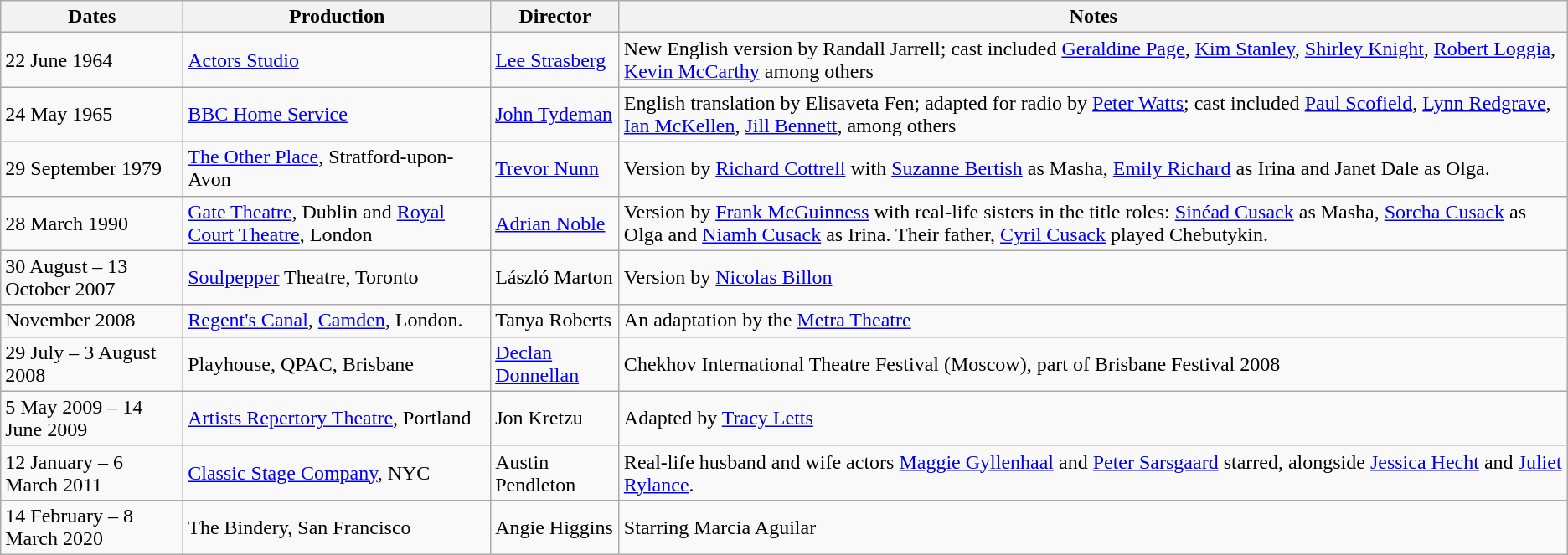<table class="wikitable">
<tr>
<th>Dates</th>
<th>Production</th>
<th>Director</th>
<th>Notes</th>
</tr>
<tr>
<td>22 June 1964</td>
<td><a href='#'>Actors Studio</a></td>
<td><a href='#'>Lee Strasberg</a></td>
<td>New English version by Randall Jarrell; cast included <a href='#'>Geraldine Page</a>, <a href='#'>Kim Stanley</a>, <a href='#'>Shirley Knight</a>, <a href='#'>Robert Loggia</a>, <a href='#'>Kevin McCarthy</a> among others</td>
</tr>
<tr>
<td>24 May 1965</td>
<td><a href='#'>BBC Home Service</a></td>
<td><a href='#'>John Tydeman</a></td>
<td>English translation by Elisaveta Fen; adapted for radio by <a href='#'>Peter Watts</a>; cast included <a href='#'>Paul Scofield</a>, <a href='#'>Lynn Redgrave</a>, <a href='#'>Ian McKellen</a>, <a href='#'>Jill Bennett</a>, among others</td>
</tr>
<tr>
<td>29 September 1979</td>
<td><a href='#'>The Other Place</a>, Stratford-upon-Avon</td>
<td><a href='#'>Trevor Nunn</a></td>
<td>Version by <a href='#'>Richard Cottrell</a> with <a href='#'>Suzanne Bertish</a> as Masha, <a href='#'>Emily Richard</a> as Irina and Janet Dale as Olga.</td>
</tr>
<tr>
<td>28 March 1990</td>
<td><a href='#'>Gate Theatre</a>, Dublin and <a href='#'>Royal Court Theatre</a>, London</td>
<td><a href='#'>Adrian Noble</a></td>
<td>Version by <a href='#'>Frank McGuinness</a> with real-life sisters in the title roles: <a href='#'>Sinéad Cusack</a> as Masha, <a href='#'>Sorcha Cusack</a> as Olga and <a href='#'>Niamh Cusack</a> as Irina. Their father, <a href='#'>Cyril Cusack</a> played Chebutykin.</td>
</tr>
<tr>
<td>30 August – 13 October 2007</td>
<td><a href='#'>Soulpepper</a> Theatre, Toronto</td>
<td>László Marton</td>
<td>Version by <a href='#'>Nicolas Billon</a></td>
</tr>
<tr>
<td>November 2008</td>
<td><a href='#'>Regent's Canal</a>, <a href='#'>Camden</a>, London.</td>
<td>Tanya Roberts</td>
<td>An adaptation by the <a href='#'>Metra Theatre</a></td>
</tr>
<tr>
<td>29 July – 3 August 2008</td>
<td>Playhouse, QPAC, Brisbane</td>
<td><a href='#'>Declan Donnellan</a></td>
<td>Chekhov International Theatre Festival (Moscow), part of Brisbane Festival 2008</td>
</tr>
<tr>
<td>5 May 2009 – 14 June 2009</td>
<td><a href='#'>Artists Repertory Theatre</a>, Portland</td>
<td>Jon Kretzu</td>
<td>Adapted by <a href='#'>Tracy Letts</a></td>
</tr>
<tr>
<td>12 January – 6 March 2011</td>
<td><a href='#'>Classic Stage Company</a>, NYC</td>
<td>Austin Pendleton</td>
<td>Real-life husband and wife actors <a href='#'>Maggie Gyllenhaal</a> and <a href='#'>Peter Sarsgaard</a> starred, alongside <a href='#'>Jessica Hecht</a> and <a href='#'>Juliet Rylance</a>.</td>
</tr>
<tr>
<td>14 February – 8 March 2020</td>
<td>The Bindery, San Francisco</td>
<td>Angie Higgins</td>
<td>Starring Marcia Aguilar</td>
</tr>
</table>
